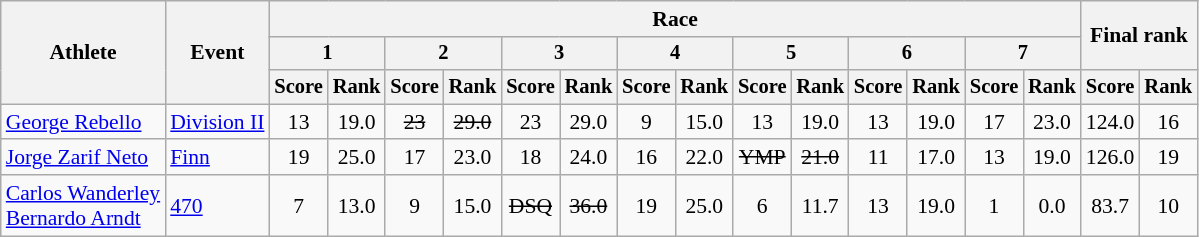<table class="wikitable" style="font-size:90%">
<tr>
<th rowspan="3">Athlete</th>
<th rowspan="3">Event</th>
<th colspan="14">Race</th>
<th rowspan=2 colspan="2">Final rank</th>
</tr>
<tr style="font-size:95%">
<th colspan="2">1</th>
<th colspan="2">2</th>
<th colspan="2">3</th>
<th colspan="2">4</th>
<th colspan="2">5</th>
<th colspan="2">6</th>
<th colspan="2">7</th>
</tr>
<tr style="font-size:95%">
<th>Score</th>
<th>Rank</th>
<th>Score</th>
<th>Rank</th>
<th>Score</th>
<th>Rank</th>
<th>Score</th>
<th>Rank</th>
<th>Score</th>
<th>Rank</th>
<th>Score</th>
<th>Rank</th>
<th>Score</th>
<th>Rank</th>
<th>Score</th>
<th>Rank</th>
</tr>
<tr align=center>
<td align=left><a href='#'>George Rebello</a></td>
<td align=left><a href='#'>Division II</a></td>
<td>13</td>
<td>19.0</td>
<td><s>23</s></td>
<td><s>29.0</s></td>
<td>23</td>
<td>29.0</td>
<td>9</td>
<td>15.0</td>
<td>13</td>
<td>19.0</td>
<td>13</td>
<td>19.0</td>
<td>17</td>
<td>23.0</td>
<td>124.0</td>
<td>16</td>
</tr>
<tr align=center>
<td align=left><a href='#'>Jorge Zarif Neto</a></td>
<td align=left><a href='#'>Finn</a></td>
<td>19</td>
<td>25.0</td>
<td>17</td>
<td>23.0</td>
<td>18</td>
<td>24.0</td>
<td>16</td>
<td>22.0</td>
<td><s>YMP</s></td>
<td><s>21.0</s></td>
<td>11</td>
<td>17.0</td>
<td>13</td>
<td>19.0</td>
<td>126.0</td>
<td>19</td>
</tr>
<tr align=center>
<td align=left><a href='#'>Carlos Wanderley</a><br><a href='#'>Bernardo Arndt</a></td>
<td align=left><a href='#'>470</a></td>
<td>7</td>
<td>13.0</td>
<td>9</td>
<td>15.0</td>
<td><s>DSQ</s></td>
<td><s>36.0</s></td>
<td>19</td>
<td>25.0</td>
<td>6</td>
<td>11.7</td>
<td>13</td>
<td>19.0</td>
<td>1</td>
<td>0.0</td>
<td>83.7</td>
<td>10</td>
</tr>
</table>
